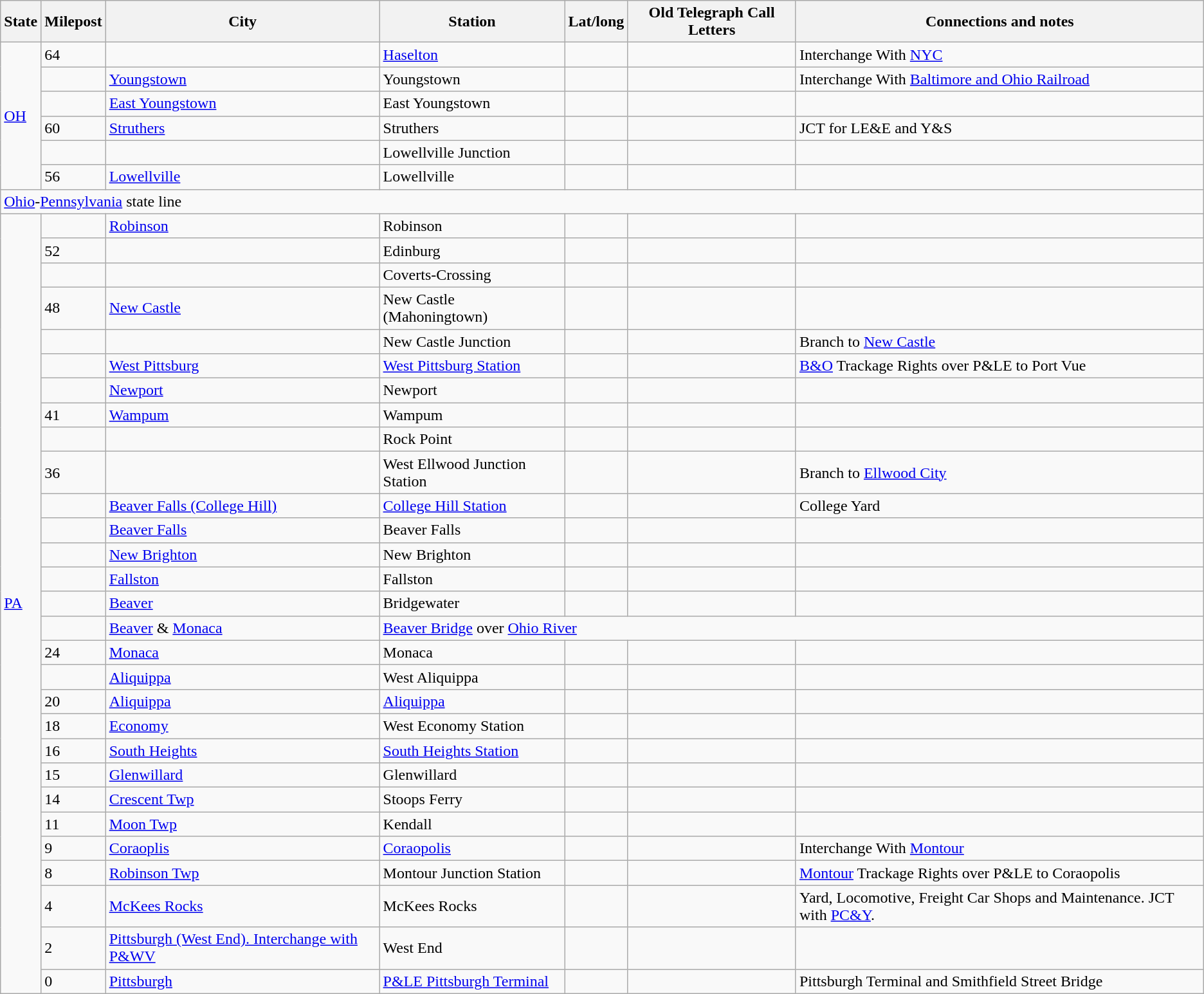<table class="wikitable">
<tr>
<th>State</th>
<th>Milepost</th>
<th>City</th>
<th>Station</th>
<th>Lat/long</th>
<th>Old Telegraph Call Letters</th>
<th>Connections and notes</th>
</tr>
<tr>
<td rowspan=6><a href='#'>OH</a></td>
<td>64</td>
<td></td>
<td><a href='#'>Haselton</a></td>
<td></td>
<td></td>
<td>Interchange With <a href='#'>NYC</a></td>
</tr>
<tr>
<td></td>
<td><a href='#'>Youngstown</a></td>
<td>Youngstown</td>
<td></td>
<td></td>
<td>Interchange With <a href='#'>Baltimore and Ohio Railroad</a></td>
</tr>
<tr>
<td></td>
<td><a href='#'>East Youngstown</a></td>
<td>East Youngstown</td>
<td></td>
<td></td>
</tr>
<tr>
<td>60</td>
<td><a href='#'>Struthers</a></td>
<td>Struthers</td>
<td></td>
<td></td>
<td>JCT for LE&E and Y&S</td>
</tr>
<tr>
<td></td>
<td></td>
<td>Lowellville Junction</td>
<td></td>
<td></td>
<td></td>
</tr>
<tr>
<td>56</td>
<td><a href='#'>Lowellville</a></td>
<td>Lowellville</td>
<td></td>
<td></td>
<td></td>
</tr>
<tr>
<td colspan=7><a href='#'>Ohio</a>-<a href='#'>Pennsylvania</a> state line</td>
</tr>
<tr>
<td rowspan=29><a href='#'>PA</a></td>
<td></td>
<td><a href='#'>Robinson</a></td>
<td>Robinson</td>
<td></td>
<td></td>
<td></td>
</tr>
<tr>
<td>52</td>
<td></td>
<td>Edinburg</td>
<td></td>
<td></td>
<td></td>
</tr>
<tr>
<td></td>
<td></td>
<td>Coverts-Crossing</td>
<td></td>
<td></td>
<td></td>
</tr>
<tr>
<td>48</td>
<td><a href='#'>New Castle</a></td>
<td>New Castle (Mahoningtown)</td>
<td></td>
<td></td>
<td></td>
</tr>
<tr>
<td></td>
<td></td>
<td>New Castle Junction</td>
<td></td>
<td></td>
<td>Branch to <a href='#'>New Castle</a></td>
</tr>
<tr>
<td></td>
<td><a href='#'>West Pittsburg</a></td>
<td><a href='#'>West Pittsburg Station</a></td>
<td></td>
<td></td>
<td><a href='#'>B&O</a> Trackage Rights over P&LE to Port Vue</td>
</tr>
<tr>
<td></td>
<td><a href='#'>Newport</a></td>
<td>Newport</td>
<td></td>
<td></td>
<td></td>
</tr>
<tr>
<td>41</td>
<td><a href='#'>Wampum</a></td>
<td>Wampum</td>
<td></td>
<td></td>
<td></td>
</tr>
<tr>
<td></td>
<td></td>
<td>Rock Point</td>
<td></td>
<td></td>
</tr>
<tr>
<td>36</td>
<td></td>
<td>West Ellwood Junction Station</td>
<td></td>
<td></td>
<td>Branch to <a href='#'>Ellwood City</a></td>
</tr>
<tr>
<td></td>
<td><a href='#'>Beaver Falls (College Hill)</a></td>
<td><a href='#'>College Hill Station</a></td>
<td></td>
<td></td>
<td>College Yard</td>
</tr>
<tr>
<td></td>
<td><a href='#'>Beaver Falls</a></td>
<td>Beaver Falls</td>
<td></td>
<td></td>
<td></td>
</tr>
<tr>
<td></td>
<td><a href='#'>New Brighton</a></td>
<td>New Brighton</td>
<td></td>
<td></td>
<td></td>
</tr>
<tr>
<td></td>
<td><a href='#'>Fallston</a></td>
<td>Fallston</td>
<td></td>
<td></td>
<td></td>
</tr>
<tr>
<td></td>
<td><a href='#'>Beaver</a></td>
<td>Bridgewater</td>
<td></td>
<td></td>
<td></td>
</tr>
<tr>
<td></td>
<td><a href='#'>Beaver</a> & <a href='#'>Monaca</a></td>
<td colspan=4><a href='#'>Beaver Bridge</a> over <a href='#'>Ohio River</a></td>
</tr>
<tr>
<td>24</td>
<td><a href='#'>Monaca</a></td>
<td>Monaca</td>
<td></td>
<td></td>
<td></td>
</tr>
<tr>
<td></td>
<td><a href='#'>Aliquippa</a></td>
<td>West Aliquippa</td>
<td></td>
<td></td>
<td></td>
</tr>
<tr>
<td>20</td>
<td><a href='#'>Aliquippa</a></td>
<td><a href='#'>Aliquippa</a></td>
<td></td>
<td></td>
<td></td>
</tr>
<tr>
<td>18</td>
<td><a href='#'>Economy</a></td>
<td>West Economy Station</td>
<td></td>
<td></td>
<td></td>
</tr>
<tr>
<td>16</td>
<td><a href='#'>South Heights</a></td>
<td><a href='#'>South Heights Station</a></td>
<td></td>
<td></td>
<td></td>
</tr>
<tr>
<td>15</td>
<td><a href='#'>Glenwillard</a></td>
<td>Glenwillard</td>
<td></td>
<td></td>
<td></td>
</tr>
<tr>
<td>14</td>
<td><a href='#'>Crescent Twp</a></td>
<td>Stoops Ferry</td>
<td></td>
<td></td>
<td></td>
</tr>
<tr>
<td>11</td>
<td><a href='#'>Moon Twp</a></td>
<td>Kendall</td>
<td></td>
<td></td>
<td></td>
</tr>
<tr>
<td>9</td>
<td><a href='#'>Coraoplis</a></td>
<td><a href='#'>Coraopolis</a></td>
<td></td>
<td></td>
<td>Interchange With <a href='#'>Montour</a></td>
</tr>
<tr>
<td>8</td>
<td><a href='#'>Robinson Twp</a></td>
<td>Montour Junction Station</td>
<td></td>
<td></td>
<td><a href='#'>Montour</a> Trackage Rights over P&LE to Coraopolis</td>
</tr>
<tr>
<td>4</td>
<td><a href='#'>McKees Rocks</a></td>
<td>McKees Rocks</td>
<td></td>
<td></td>
<td>Yard, Locomotive, Freight Car Shops and Maintenance. JCT with <a href='#'>PC&Y</a>.</td>
</tr>
<tr>
<td>2</td>
<td><a href='#'>Pittsburgh (West End). Interchange with P&WV</a></td>
<td>West End</td>
<td></td>
<td></td>
<td></td>
</tr>
<tr>
<td>0</td>
<td><a href='#'>Pittsburgh</a></td>
<td><a href='#'>P&LE Pittsburgh Terminal</a></td>
<td></td>
<td></td>
<td>Pittsburgh Terminal and Smithfield Street Bridge</td>
</tr>
</table>
